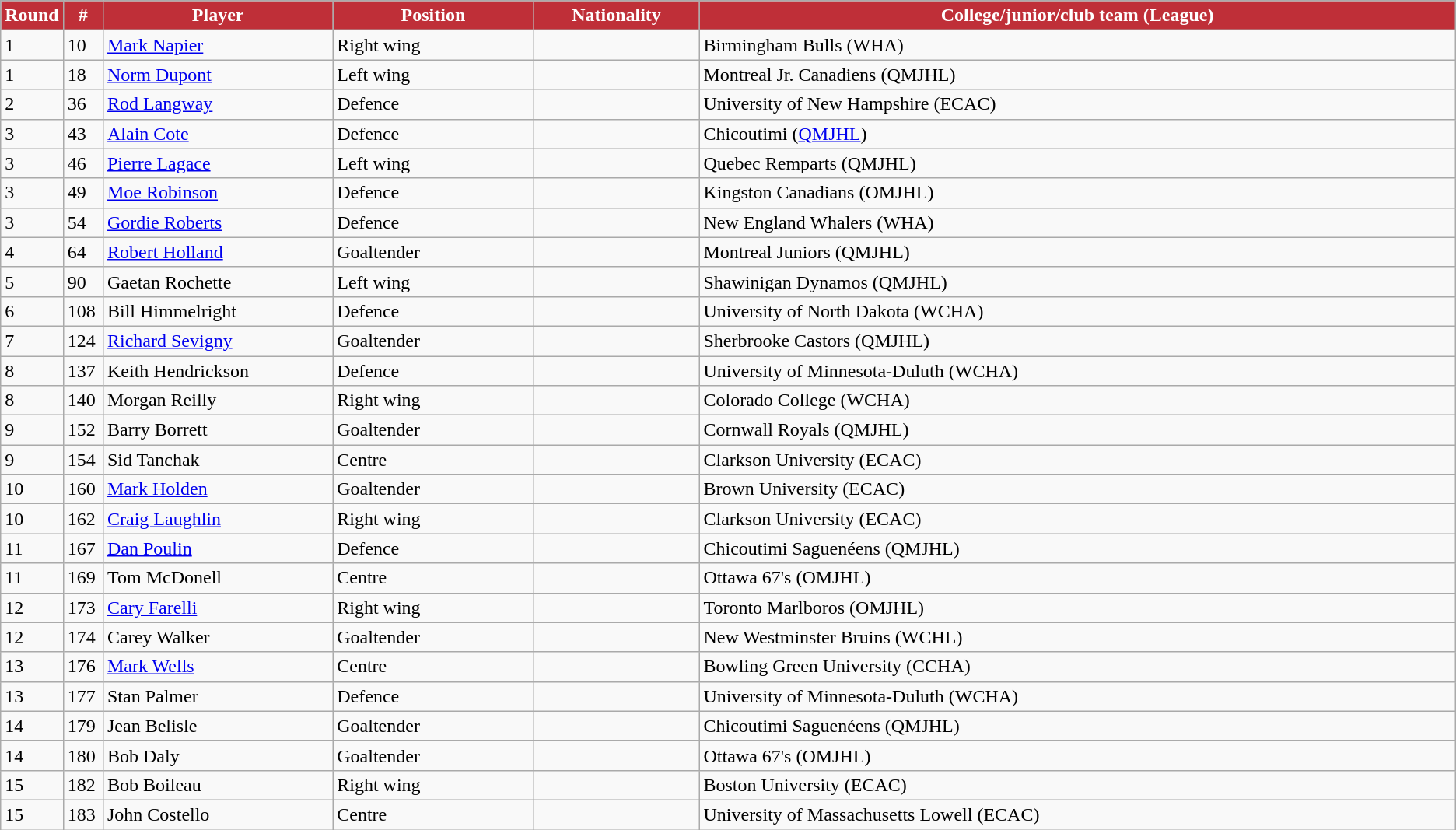<table class="wikitable">
<tr>
<th style="background:#BF2F38;color:#FFFFFF;" width="2.75%">Round</th>
<th style="background:#BF2F38;color:#FFFFFF;" width="2.75%">#</th>
<th style="background:#BF2F38;color:#FFFFFF;" width="16.0%">Player</th>
<th style="background:#BF2F38;color:#FFFFFF;" width="14.0%">Position</th>
<th style="background:#BF2F38;color:#FFFFFF;" width="11.5%">Nationality</th>
<th style="background:#BF2F38;color:#FFFFFF;" width="100.0%">College/junior/club team (League)</th>
</tr>
<tr>
<td>1</td>
<td>10</td>
<td><a href='#'>Mark Napier</a></td>
<td>Right wing</td>
<td></td>
<td>Birmingham Bulls (WHA)</td>
</tr>
<tr>
<td>1</td>
<td>18</td>
<td><a href='#'>Norm Dupont</a></td>
<td>Left wing</td>
<td></td>
<td>Montreal Jr. Canadiens (QMJHL)</td>
</tr>
<tr>
<td>2</td>
<td>36</td>
<td><a href='#'>Rod Langway</a></td>
<td>Defence</td>
<td></td>
<td>University of New Hampshire (ECAC)</td>
</tr>
<tr>
<td>3</td>
<td>43</td>
<td><a href='#'>Alain Cote</a></td>
<td>Defence</td>
<td></td>
<td>Chicoutimi (<a href='#'>QMJHL</a>)</td>
</tr>
<tr>
<td>3</td>
<td>46</td>
<td><a href='#'>Pierre Lagace</a></td>
<td>Left wing</td>
<td></td>
<td>Quebec Remparts (QMJHL)</td>
</tr>
<tr>
<td>3</td>
<td>49</td>
<td><a href='#'>Moe Robinson</a></td>
<td>Defence</td>
<td></td>
<td>Kingston Canadians (OMJHL)</td>
</tr>
<tr>
<td>3</td>
<td>54</td>
<td><a href='#'>Gordie Roberts</a></td>
<td>Defence</td>
<td></td>
<td>New England Whalers (WHA)</td>
</tr>
<tr>
<td>4</td>
<td>64</td>
<td><a href='#'>Robert Holland</a></td>
<td>Goaltender</td>
<td></td>
<td>Montreal Juniors (QMJHL)</td>
</tr>
<tr>
<td>5</td>
<td>90</td>
<td>Gaetan Rochette</td>
<td>Left wing</td>
<td></td>
<td>Shawinigan Dynamos (QMJHL)</td>
</tr>
<tr>
<td>6</td>
<td>108</td>
<td>Bill Himmelright</td>
<td>Defence</td>
<td></td>
<td>University of North Dakota (WCHA)</td>
</tr>
<tr>
<td>7</td>
<td>124</td>
<td><a href='#'>Richard Sevigny</a></td>
<td>Goaltender</td>
<td></td>
<td>Sherbrooke Castors (QMJHL)</td>
</tr>
<tr>
<td>8</td>
<td>137</td>
<td>Keith Hendrickson</td>
<td>Defence</td>
<td></td>
<td>University of Minnesota-Duluth (WCHA)</td>
</tr>
<tr>
<td>8</td>
<td>140</td>
<td>Morgan Reilly</td>
<td>Right wing</td>
<td></td>
<td>Colorado College (WCHA)</td>
</tr>
<tr>
<td>9</td>
<td>152</td>
<td>Barry Borrett</td>
<td>Goaltender</td>
<td></td>
<td>Cornwall Royals (QMJHL)</td>
</tr>
<tr>
<td>9</td>
<td>154</td>
<td>Sid Tanchak</td>
<td>Centre</td>
<td></td>
<td>Clarkson University (ECAC)</td>
</tr>
<tr>
<td>10</td>
<td>160</td>
<td><a href='#'>Mark Holden</a></td>
<td>Goaltender</td>
<td></td>
<td>Brown University (ECAC)</td>
</tr>
<tr>
<td>10</td>
<td>162</td>
<td><a href='#'>Craig Laughlin</a></td>
<td>Right wing</td>
<td></td>
<td>Clarkson University (ECAC)</td>
</tr>
<tr>
<td>11</td>
<td>167</td>
<td><a href='#'>Dan Poulin</a></td>
<td>Defence</td>
<td></td>
<td>Chicoutimi Saguenéens (QMJHL)</td>
</tr>
<tr>
<td>11</td>
<td>169</td>
<td>Tom McDonell</td>
<td>Centre</td>
<td></td>
<td>Ottawa 67's (OMJHL)</td>
</tr>
<tr>
<td>12</td>
<td>173</td>
<td><a href='#'>Cary Farelli</a></td>
<td>Right wing</td>
<td></td>
<td>Toronto Marlboros (OMJHL)</td>
</tr>
<tr>
<td>12</td>
<td>174</td>
<td>Carey Walker</td>
<td>Goaltender</td>
<td></td>
<td>New Westminster Bruins (WCHL)</td>
</tr>
<tr>
<td>13</td>
<td>176</td>
<td><a href='#'>Mark Wells</a></td>
<td>Centre</td>
<td></td>
<td>Bowling Green University (CCHA)</td>
</tr>
<tr>
<td>13</td>
<td>177</td>
<td>Stan Palmer</td>
<td>Defence</td>
<td></td>
<td>University of Minnesota-Duluth (WCHA)</td>
</tr>
<tr>
<td>14</td>
<td>179</td>
<td>Jean Belisle</td>
<td>Goaltender</td>
<td></td>
<td>Chicoutimi Saguenéens (QMJHL)</td>
</tr>
<tr>
<td>14</td>
<td>180</td>
<td>Bob Daly</td>
<td>Goaltender</td>
<td></td>
<td>Ottawa 67's (OMJHL)</td>
</tr>
<tr>
<td>15</td>
<td>182</td>
<td>Bob Boileau</td>
<td>Right wing</td>
<td></td>
<td>Boston University (ECAC)</td>
</tr>
<tr>
<td>15</td>
<td>183</td>
<td>John Costello</td>
<td>Centre</td>
<td></td>
<td>University of Massachusetts Lowell (ECAC)</td>
</tr>
</table>
